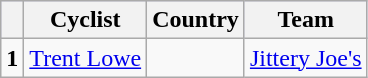<table class="wikitable">
<tr style="background:#ccccff;">
<th></th>
<th>Cyclist</th>
<th>Country</th>
<th>Team</th>
</tr>
<tr>
<td><strong>1</strong></td>
<td><a href='#'>Trent Lowe</a></td>
<td></td>
<td><a href='#'>Jittery Joe's</a></td>
</tr>
</table>
